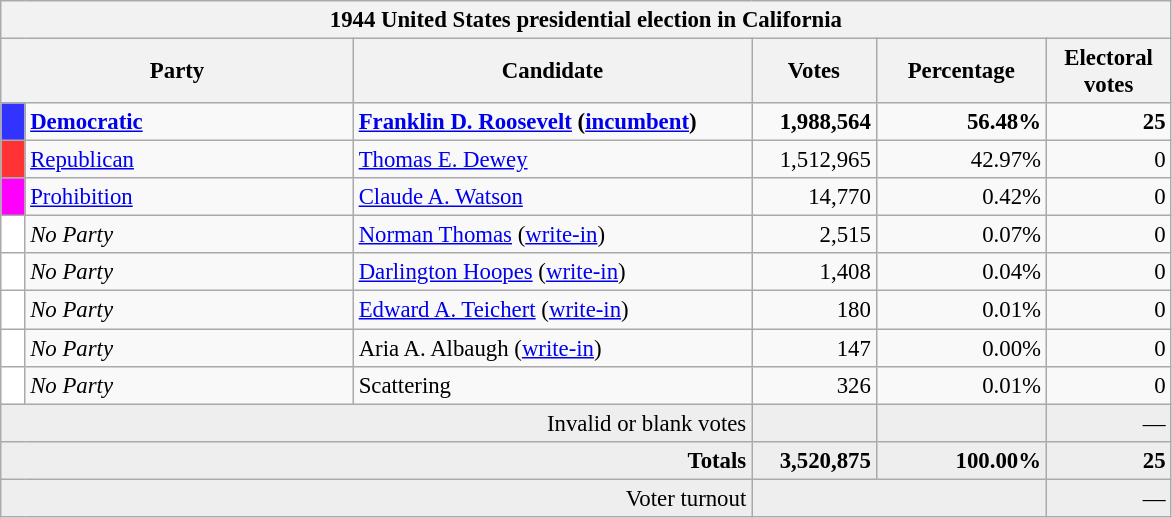<table class="wikitable" style="font-size: 95%;">
<tr>
<th colspan="6">1944 United States presidential election in California</th>
</tr>
<tr>
<th colspan="2" style="width: 15em">Party</th>
<th style="width: 17em">Candidate</th>
<th style="width: 5em">Votes</th>
<th style="width: 7em">Percentage</th>
<th style="width: 5em">Electoral votes</th>
</tr>
<tr>
<th style="background-color:#3333FF; width: 3px"></th>
<td style="width: 130px"><strong><a href='#'>Democratic</a></strong></td>
<td><strong><a href='#'>Franklin D. Roosevelt</a> (<a href='#'>incumbent</a>)</strong></td>
<td align="right"><strong>1,988,564</strong></td>
<td align="right"><strong>56.48%</strong></td>
<td align="right"><strong>25</strong></td>
</tr>
<tr>
<th style="background-color:#FF3333; width: 3px"></th>
<td style="width: 130px"><a href='#'>Republican</a></td>
<td><a href='#'>Thomas E. Dewey</a></td>
<td align="right">1,512,965</td>
<td align="right">42.97%</td>
<td align="right">0</td>
</tr>
<tr>
<th style="background-color:#FF00FF; width: 3px"></th>
<td style="width: 130px"><a href='#'>Prohibition</a></td>
<td><a href='#'>Claude A. Watson</a></td>
<td align="right">14,770</td>
<td align="right">0.42%</td>
<td align="right">0</td>
</tr>
<tr>
<th style="background-color:#FFFFFF; width: 3px"></th>
<td style="width: 130px"><em>No Party</em></td>
<td><a href='#'>Norman Thomas</a> (<a href='#'>write-in</a>)</td>
<td align="right">2,515</td>
<td align="right">0.07%</td>
<td align="right">0</td>
</tr>
<tr>
<th style="background-color:#FFFFFF; width: 3px"></th>
<td style="width: 130px"><em>No Party</em></td>
<td><a href='#'>Darlington Hoopes</a> (<a href='#'>write-in</a>)</td>
<td align="right">1,408</td>
<td align="right">0.04%</td>
<td align="right">0</td>
</tr>
<tr>
<th style="background-color:#FFFFFF; width: 3px"></th>
<td style="width: 130px"><em>No Party</em></td>
<td><a href='#'>Edward A. Teichert</a> (<a href='#'>write-in</a>)</td>
<td align="right">180</td>
<td align="right">0.01%</td>
<td align="right">0</td>
</tr>
<tr>
<th style="background-color:#FFFFFF; width: 3px"></th>
<td style="width: 130px"><em>No Party</em></td>
<td>Aria A. Albaugh (<a href='#'>write-in</a>)</td>
<td align="right">147</td>
<td align="right">0.00%</td>
<td align="right">0</td>
</tr>
<tr>
<th style="background-color:#FFFFFF; width: 3px"></th>
<td style="width: 130px"><em>No Party</em></td>
<td>Scattering</td>
<td align="right">326</td>
<td align="right">0.01%</td>
<td align="right">0</td>
</tr>
<tr bgcolor="#EEEEEE">
<td colspan="3" align="right">Invalid or blank votes</td>
<td align="right"></td>
<td align="right"></td>
<td align="right">—</td>
</tr>
<tr bgcolor="#EEEEEE">
<td colspan="3" align="right"><strong>Totals</strong></td>
<td align="right"><strong>3,520,875</strong></td>
<td align="right"><strong>100.00%</strong></td>
<td align="right"><strong>25</strong></td>
</tr>
<tr bgcolor="#EEEEEE">
<td colspan="3" align="right">Voter turnout</td>
<td colspan="2" align="right"></td>
<td align="right">—</td>
</tr>
</table>
